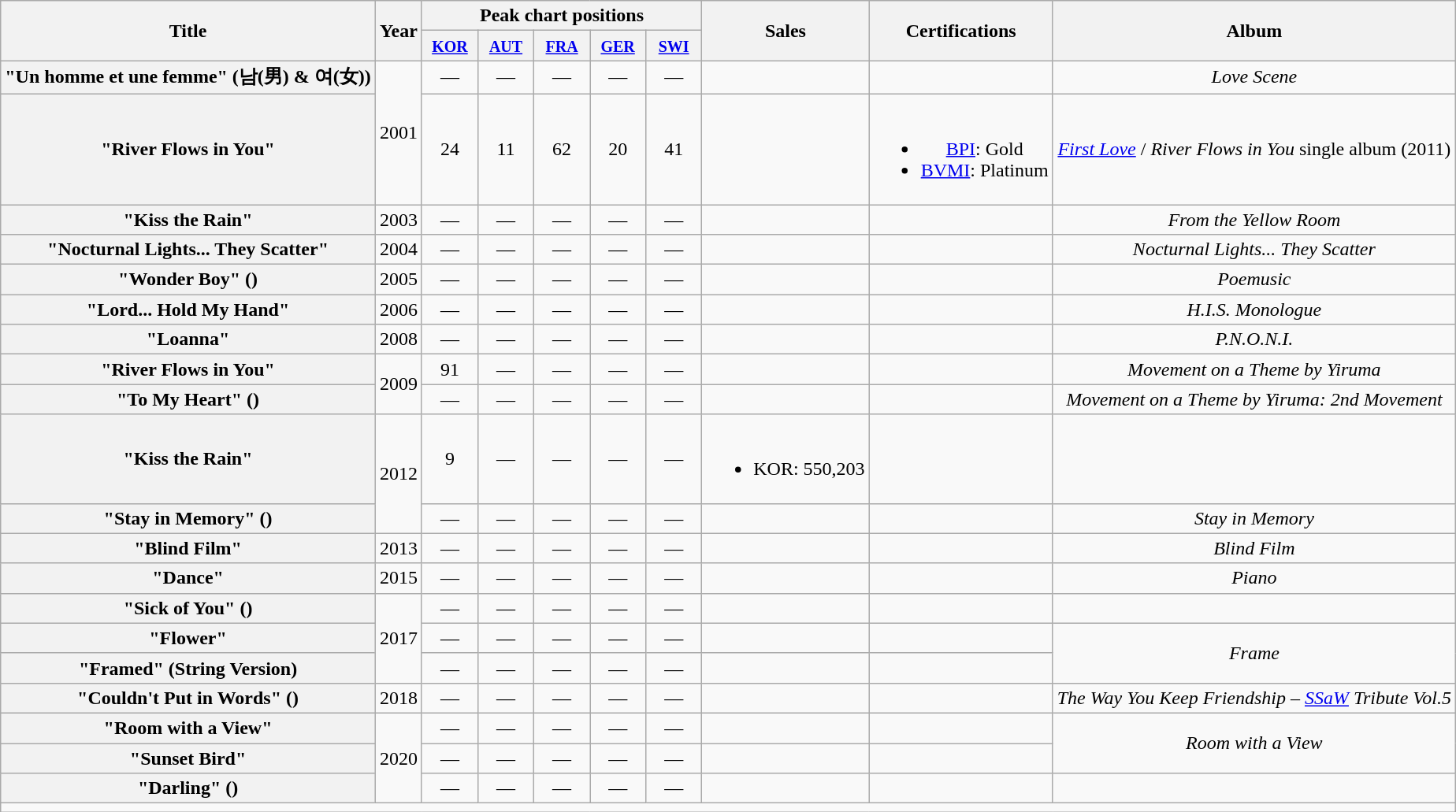<table class="wikitable plainrowheaders" style="text-align:center;">
<tr>
<th scope="col" rowspan="2">Title</th>
<th scope="col" rowspan="2">Year</th>
<th scope="col" colspan="5">Peak chart positions</th>
<th scope="col" rowspan="2">Sales</th>
<th scope="col" rowspan="2">Certifications</th>
<th scope="col" rowspan="2">Album</th>
</tr>
<tr>
<th style="width:2.5em;"><small><a href='#'>KOR</a></small><br></th>
<th style="width:2.5em;"><small><a href='#'>AUT</a></small><br></th>
<th style="width:2.5em;"><small><a href='#'>FRA</a></small><br></th>
<th style="width:2.5em;"><small><a href='#'>GER</a></small><br></th>
<th style="width:2.5em;"><small><a href='#'>SWI</a></small><br></th>
</tr>
<tr>
<th scope="row">"Un homme et une femme" (남(男) & 여(女))</th>
<td rowspan="2">2001</td>
<td>—</td>
<td>—</td>
<td>—</td>
<td>—</td>
<td>—</td>
<td></td>
<td></td>
<td><em>Love Scene</em></td>
</tr>
<tr>
<th scope="row">"River Flows in You"</th>
<td>24</td>
<td>11</td>
<td>62</td>
<td>20</td>
<td>41</td>
<td></td>
<td><br><ul><li><a href='#'>BPI</a>: Gold</li><li><a href='#'>BVMI</a>: Platinum</li></ul></td>
<td><em><a href='#'>First Love</a></em> / <em>River Flows in You</em> single album (2011)</td>
</tr>
<tr>
<th scope="row">"Kiss the Rain"</th>
<td>2003</td>
<td>—</td>
<td>—</td>
<td>—</td>
<td>—</td>
<td>—</td>
<td></td>
<td></td>
<td><em>From the Yellow Room</em></td>
</tr>
<tr>
<th scope="row">"Nocturnal Lights... They Scatter"</th>
<td>2004</td>
<td>—</td>
<td>—</td>
<td>—</td>
<td>—</td>
<td>—</td>
<td></td>
<td></td>
<td><em>Nocturnal Lights... They Scatter</em></td>
</tr>
<tr>
<th scope="row">"Wonder Boy" ()</th>
<td>2005</td>
<td>—</td>
<td>—</td>
<td>—</td>
<td>—</td>
<td>—</td>
<td></td>
<td></td>
<td><em>Poemusic</em></td>
</tr>
<tr>
<th scope="row">"Lord... Hold My Hand"</th>
<td>2006</td>
<td>—</td>
<td>—</td>
<td>—</td>
<td>—</td>
<td>—</td>
<td></td>
<td></td>
<td><em>H.I.S. Monologue</em></td>
</tr>
<tr>
<th scope="row">"Loanna"</th>
<td>2008</td>
<td>—</td>
<td>—</td>
<td>—</td>
<td>—</td>
<td>—</td>
<td></td>
<td></td>
<td><em>P.N.O.N.I.</em></td>
</tr>
<tr>
<th scope="row">"River Flows in You" </th>
<td rowspan="2">2009</td>
<td>91</td>
<td>—</td>
<td>—</td>
<td>—</td>
<td>—</td>
<td></td>
<td></td>
<td><em>Movement on a Theme by Yiruma</em></td>
</tr>
<tr>
<th scope="row">"To My Heart" () </th>
<td>—</td>
<td>—</td>
<td>—</td>
<td>—</td>
<td>—</td>
<td></td>
<td></td>
<td><em>Movement on a Theme by Yiruma: 2nd Movement</em></td>
</tr>
<tr>
<th scope="row">"Kiss the Rain"<br></th>
<td rowspan="2">2012</td>
<td>9</td>
<td>—</td>
<td>—</td>
<td>—</td>
<td>—</td>
<td><br><ul><li>KOR: 550,203</li></ul></td>
<td></td>
<td></td>
</tr>
<tr>
<th scope="row">"Stay in Memory" ()</th>
<td>—</td>
<td>—</td>
<td>—</td>
<td>—</td>
<td>—</td>
<td></td>
<td></td>
<td><em>Stay in Memory</em></td>
</tr>
<tr>
<th scope="row">"Blind Film"</th>
<td>2013</td>
<td>—</td>
<td>—</td>
<td>—</td>
<td>—</td>
<td>—</td>
<td></td>
<td></td>
<td><em>Blind Film</em></td>
</tr>
<tr>
<th scope="row">"Dance"</th>
<td>2015</td>
<td>—</td>
<td>—</td>
<td>—</td>
<td>—</td>
<td>—</td>
<td></td>
<td></td>
<td><em>Piano</em></td>
</tr>
<tr>
<th scope="row">"Sick of You" ()<br></th>
<td rowspan="3">2017</td>
<td>—</td>
<td>—</td>
<td>—</td>
<td>—</td>
<td>—</td>
<td></td>
<td></td>
<td></td>
</tr>
<tr>
<th scope="row">"Flower"</th>
<td>—</td>
<td>—</td>
<td>—</td>
<td>—</td>
<td>—</td>
<td></td>
<td></td>
<td rowspan="2"><em>Frame</em></td>
</tr>
<tr>
<th scope="row">"Framed" (String Version)</th>
<td>—</td>
<td>—</td>
<td>—</td>
<td>—</td>
<td>—</td>
<td></td>
<td></td>
</tr>
<tr>
<th scope="row">"Couldn't Put in Words" ()<br></th>
<td>2018</td>
<td>—</td>
<td>—</td>
<td>—</td>
<td>—</td>
<td>—</td>
<td></td>
<td></td>
<td><em>The Way You Keep Friendship – <a href='#'>SSaW</a> Tribute Vol.5</em></td>
</tr>
<tr>
<th scope="row">"Room with a View"</th>
<td rowspan="3">2020</td>
<td>—</td>
<td>—</td>
<td>—</td>
<td>—</td>
<td>—</td>
<td></td>
<td></td>
<td rowspan="2"><em>Room with a View</em></td>
</tr>
<tr>
<th scope="row">"Sunset Bird"</th>
<td>—</td>
<td>—</td>
<td>—</td>
<td>—</td>
<td>—</td>
<td></td>
<td></td>
</tr>
<tr>
<th scope="row">"Darling" () </th>
<td>—</td>
<td>—</td>
<td>—</td>
<td>—</td>
<td>—</td>
<td></td>
<td></td>
<td></td>
</tr>
<tr>
<td colspan="10"></td>
</tr>
</table>
